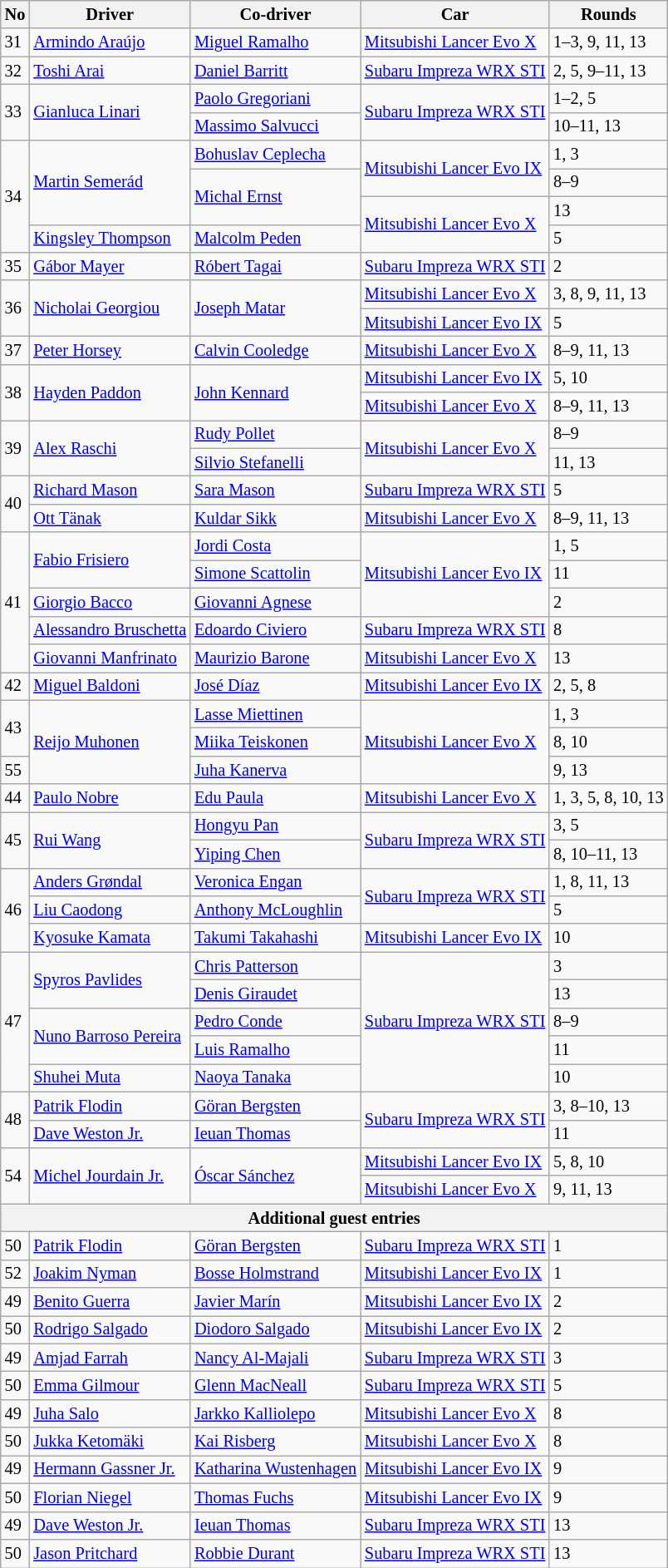<table class="wikitable" style="font-size: 85%">
<tr>
<th>No</th>
<th>Driver</th>
<th>Co-driver</th>
<th>Car</th>
<th>Rounds</th>
</tr>
<tr>
<td>31</td>
<td> <a href='#'>Armindo Araújo</a></td>
<td> <a href='#'>Miguel Ramalho</a></td>
<td><a href='#'>Mitsubishi Lancer Evo X</a></td>
<td>1–3, 9, 11, 13</td>
</tr>
<tr>
<td>32</td>
<td> <a href='#'>Toshi Arai</a></td>
<td> <a href='#'>Daniel Barritt</a></td>
<td><a href='#'>Subaru Impreza WRX STI</a></td>
<td>2, 5, 9–11, 13</td>
</tr>
<tr>
<td rowspan=2>33</td>
<td rowspan=2> <a href='#'>Gianluca Linari</a></td>
<td> <a href='#'>Paolo Gregoriani</a></td>
<td rowspan=2><a href='#'>Subaru Impreza WRX STI</a></td>
<td>1–2, 5</td>
</tr>
<tr>
<td> <a href='#'>Massimo Salvucci</a></td>
<td>10–11, 13</td>
</tr>
<tr>
<td rowspan=4>34</td>
<td rowspan=3> <a href='#'>Martin Semerád</a></td>
<td> <a href='#'>Bohuslav Ceplecha</a></td>
<td rowspan=2><a href='#'>Mitsubishi Lancer Evo IX</a></td>
<td>1, 3</td>
</tr>
<tr>
<td rowspan=2> <a href='#'>Michal Ernst</a></td>
<td>8–9</td>
</tr>
<tr>
<td rowspan=2><a href='#'>Mitsubishi Lancer Evo X</a></td>
<td>13</td>
</tr>
<tr>
<td> <a href='#'>Kingsley Thompson</a></td>
<td> <a href='#'>Malcolm Peden</a></td>
<td>5</td>
</tr>
<tr>
<td>35</td>
<td> <a href='#'>Gábor Mayer</a></td>
<td> <a href='#'>Róbert Tagai</a></td>
<td><a href='#'>Subaru Impreza WRX STI</a></td>
<td>2</td>
</tr>
<tr>
<td rowspan=2>36</td>
<td rowspan=2> <a href='#'>Nicholai Georgiou</a></td>
<td rowspan=2> <a href='#'>Joseph Matar</a></td>
<td><a href='#'>Mitsubishi Lancer Evo X</a></td>
<td>3, 8, 9, 11, 13</td>
</tr>
<tr>
<td><a href='#'>Mitsubishi Lancer Evo IX</a></td>
<td>5</td>
</tr>
<tr>
<td>37</td>
<td> <a href='#'>Peter Horsey</a></td>
<td> <a href='#'>Calvin Cooledge</a></td>
<td><a href='#'>Mitsubishi Lancer Evo X</a></td>
<td>8–9, 11, 13</td>
</tr>
<tr>
<td rowspan=2>38</td>
<td rowspan=2> <a href='#'>Hayden Paddon</a></td>
<td rowspan=2> <a href='#'>John Kennard</a></td>
<td><a href='#'>Mitsubishi Lancer Evo IX</a></td>
<td>5, 10</td>
</tr>
<tr>
<td><a href='#'>Mitsubishi Lancer Evo X</a></td>
<td>8–9, 11, 13</td>
</tr>
<tr>
<td rowspan=2>39</td>
<td rowspan=2> <a href='#'>Alex Raschi</a></td>
<td> <a href='#'>Rudy Pollet</a></td>
<td rowspan=2><a href='#'>Mitsubishi Lancer Evo X</a></td>
<td>8–9</td>
</tr>
<tr>
<td> <a href='#'>Silvio Stefanelli</a></td>
<td>11, 13</td>
</tr>
<tr>
<td rowspan=2>40</td>
<td> <a href='#'>Richard Mason</a></td>
<td> <a href='#'>Sara Mason</a></td>
<td><a href='#'>Subaru Impreza WRX STI</a></td>
<td>5</td>
</tr>
<tr>
<td> <a href='#'>Ott Tänak</a></td>
<td> <a href='#'>Kuldar Sikk</a></td>
<td><a href='#'>Mitsubishi Lancer Evo X</a></td>
<td>8–9, 11, 13</td>
</tr>
<tr>
<td rowspan=5>41</td>
<td rowspan=2> <a href='#'>Fabio Frisiero</a></td>
<td> <a href='#'>Jordi Costa</a></td>
<td rowspan=3><a href='#'>Mitsubishi Lancer Evo IX</a></td>
<td>1, 5</td>
</tr>
<tr>
<td> <a href='#'>Simone Scattolin</a></td>
<td>11</td>
</tr>
<tr>
<td> <a href='#'>Giorgio Bacco</a></td>
<td> <a href='#'>Giovanni Agnese</a></td>
<td>2</td>
</tr>
<tr>
<td> <a href='#'>Alessandro Bruschetta</a></td>
<td> <a href='#'>Edoardo Civiero</a></td>
<td><a href='#'>Subaru Impreza WRX STI</a></td>
<td>8</td>
</tr>
<tr>
<td> <a href='#'>Giovanni Manfrinato</a></td>
<td> <a href='#'>Maurizio Barone</a></td>
<td><a href='#'>Mitsubishi Lancer Evo X</a></td>
<td>13</td>
</tr>
<tr>
<td>42</td>
<td> <a href='#'>Miguel Baldoni</a></td>
<td> <a href='#'>José Díaz</a></td>
<td><a href='#'>Mitsubishi Lancer Evo IX</a></td>
<td>2, 5, 8</td>
</tr>
<tr>
<td rowspan=2>43</td>
<td rowspan=3> <a href='#'>Reijo Muhonen</a></td>
<td> <a href='#'>Lasse Miettinen</a></td>
<td rowspan=3><a href='#'>Mitsubishi Lancer Evo X</a></td>
<td>1, 3</td>
</tr>
<tr>
<td> <a href='#'>Miika Teiskonen</a></td>
<td>8, 10</td>
</tr>
<tr>
<td>55</td>
<td> <a href='#'>Juha Kanerva</a></td>
<td>9, 13</td>
</tr>
<tr>
<td>44</td>
<td> <a href='#'>Paulo Nobre</a></td>
<td> <a href='#'>Edu Paula</a></td>
<td><a href='#'>Mitsubishi Lancer Evo X</a></td>
<td>1, 3, 5, 8, 10, 13</td>
</tr>
<tr>
<td rowspan=2>45</td>
<td rowspan=2> <a href='#'>Rui Wang</a></td>
<td> <a href='#'>Hongyu Pan</a></td>
<td rowspan=2><a href='#'>Subaru Impreza WRX STI</a></td>
<td>3, 5</td>
</tr>
<tr>
<td> <a href='#'>Yiping Chen</a></td>
<td>8, 10–11, 13</td>
</tr>
<tr>
<td rowspan=3>46</td>
<td> <a href='#'>Anders Grøndal</a></td>
<td> <a href='#'>Veronica Engan</a></td>
<td rowspan=2><a href='#'>Subaru Impreza WRX STI</a></td>
<td>1, 8, 11, 13</td>
</tr>
<tr>
<td> <a href='#'>Liu Caodong</a></td>
<td> <a href='#'>Anthony McLoughlin</a></td>
<td>5</td>
</tr>
<tr>
<td> <a href='#'>Kyosuke Kamata</a></td>
<td> <a href='#'>Takumi Takahashi</a></td>
<td><a href='#'>Mitsubishi Lancer Evo IX</a></td>
<td>10</td>
</tr>
<tr>
<td rowspan=5>47</td>
<td rowspan=2> <a href='#'>Spyros Pavlides</a></td>
<td> <a href='#'>Chris Patterson</a></td>
<td rowspan=5><a href='#'>Subaru Impreza WRX STI</a></td>
<td>3</td>
</tr>
<tr>
<td> <a href='#'>Denis Giraudet</a></td>
<td>13</td>
</tr>
<tr>
<td rowspan=2> <a href='#'>Nuno Barroso Pereira</a></td>
<td> <a href='#'>Pedro Conde</a></td>
<td>8–9</td>
</tr>
<tr>
<td> <a href='#'>Luis Ramalho</a></td>
<td>11</td>
</tr>
<tr>
<td> <a href='#'>Shuhei Muta</a></td>
<td> <a href='#'>Naoya Tanaka</a></td>
<td>10</td>
</tr>
<tr>
<td rowspan=2>48</td>
<td> <a href='#'>Patrik Flodin</a></td>
<td> <a href='#'>Göran Bergsten</a></td>
<td rowspan=2><a href='#'>Subaru Impreza WRX STI</a></td>
<td>3, 8–10, 13</td>
</tr>
<tr>
<td> <a href='#'>Dave Weston Jr.</a></td>
<td> <a href='#'>Ieuan Thomas</a></td>
<td>11</td>
</tr>
<tr>
<td rowspan=2>54</td>
<td rowspan=2> <a href='#'>Michel Jourdain Jr.</a></td>
<td rowspan=2> <a href='#'>Óscar Sánchez</a></td>
<td><a href='#'>Mitsubishi Lancer Evo IX</a></td>
<td>5, 8, 10</td>
</tr>
<tr>
<td><a href='#'>Mitsubishi Lancer Evo X</a></td>
<td>9, 11, 13</td>
</tr>
<tr>
<th colspan=5>Additional guest entries </th>
</tr>
<tr>
<td>50</td>
<td> <a href='#'>Patrik Flodin</a></td>
<td> <a href='#'>Göran Bergsten</a></td>
<td><a href='#'>Subaru Impreza WRX STI</a></td>
<td>1</td>
</tr>
<tr>
<td>52</td>
<td> <a href='#'>Joakim Nyman</a></td>
<td> <a href='#'>Bosse Holmstrand</a></td>
<td><a href='#'>Mitsubishi Lancer Evo IX</a></td>
<td>1</td>
</tr>
<tr>
<td>49</td>
<td> <a href='#'>Benito Guerra</a></td>
<td> <a href='#'>Javier Marín</a></td>
<td><a href='#'>Mitsubishi Lancer Evo IX</a></td>
<td>2</td>
</tr>
<tr>
<td>50</td>
<td> <a href='#'>Rodrigo Salgado</a></td>
<td> <a href='#'>Diodoro Salgado</a></td>
<td><a href='#'>Mitsubishi Lancer Evo IX</a></td>
<td>2</td>
</tr>
<tr>
<td>49</td>
<td> <a href='#'>Amjad Farrah</a></td>
<td> <a href='#'>Nancy Al-Majali</a></td>
<td><a href='#'>Subaru Impreza WRX STI</a></td>
<td>3</td>
</tr>
<tr>
<td>50</td>
<td> <a href='#'>Emma Gilmour</a></td>
<td> <a href='#'>Glenn MacNeall</a></td>
<td><a href='#'>Subaru Impreza WRX STI</a></td>
<td>5</td>
</tr>
<tr>
<td>49</td>
<td> <a href='#'>Juha Salo</a></td>
<td> <a href='#'>Jarkko Kalliolepo</a></td>
<td><a href='#'>Mitsubishi Lancer Evo X</a></td>
<td>8</td>
</tr>
<tr>
<td>50</td>
<td> <a href='#'>Jukka Ketomäki</a></td>
<td> <a href='#'>Kai Risberg</a></td>
<td><a href='#'>Mitsubishi Lancer Evo X</a></td>
<td>8</td>
</tr>
<tr>
<td>49</td>
<td> <a href='#'>Hermann Gassner Jr.</a></td>
<td> <a href='#'>Katharina Wustenhagen</a></td>
<td><a href='#'>Mitsubishi Lancer Evo IX</a></td>
<td>9</td>
</tr>
<tr>
<td>50</td>
<td> <a href='#'>Florian Niegel</a></td>
<td> <a href='#'>Thomas Fuchs</a></td>
<td><a href='#'>Mitsubishi Lancer Evo IX</a></td>
<td>9</td>
</tr>
<tr>
<td>49</td>
<td> <a href='#'>Dave Weston Jr.</a></td>
<td> <a href='#'>Ieuan Thomas</a></td>
<td><a href='#'>Subaru Impreza WRX STI</a></td>
<td>13</td>
</tr>
<tr>
<td>50</td>
<td> <a href='#'>Jason Pritchard</a></td>
<td> <a href='#'>Robbie Durant</a></td>
<td><a href='#'>Subaru Impreza WRX STI</a></td>
<td>13</td>
</tr>
</table>
